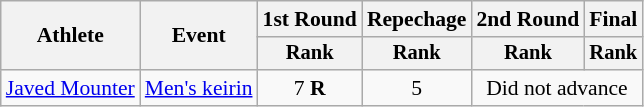<table class="wikitable" style="font-size:90%">
<tr>
<th rowspan=2>Athlete</th>
<th rowspan=2>Event</th>
<th>1st Round</th>
<th>Repechage</th>
<th>2nd Round</th>
<th>Final</th>
</tr>
<tr style="font-size:95%">
<th>Rank</th>
<th>Rank</th>
<th>Rank</th>
<th>Rank</th>
</tr>
<tr align=center>
<td align=left><a href='#'>Javed Mounter</a></td>
<td align=left><a href='#'>Men's keirin</a></td>
<td>7 <strong>R</strong></td>
<td>5</td>
<td colspan=2>Did not advance</td>
</tr>
</table>
